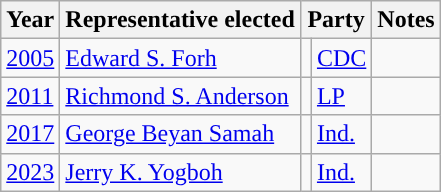<table class="wikitable">
<tr>
<th>Year</th>
<th>Representative elected</th>
<th colspan=2>Party</th>
<th>Notes</th>
</tr>
<tr>
<td><a href='#'>2005</a></td>
<td><a href='#'>Edward S. Forh</a></td>
<td></td>
<td><a href='#'>CDC</a></td>
<td></td>
</tr>
<tr>
<td><a href='#'>2011</a></td>
<td><a href='#'>Richmond S. Anderson</a></td>
<td></td>
<td><a href='#'>LP</a></td>
<td></td>
</tr>
<tr>
<td><a href='#'>2017</a></td>
<td><a href='#'>George Beyan Samah</a></td>
<td></td>
<td><a href='#'>Ind.</a></td>
<td></td>
</tr>
<tr>
<td><a href='#'>2023</a></td>
<td><a href='#'>Jerry K. Yogboh</a></td>
<td></td>
<td><a href='#'>Ind.</a></td>
<td></td>
</tr>
</table>
